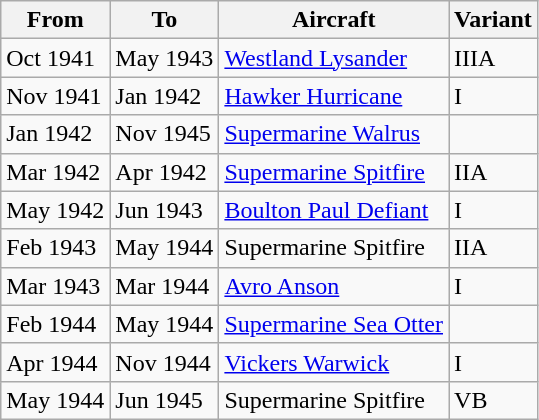<table class="wikitable">
<tr>
<th>From</th>
<th>To</th>
<th>Aircraft</th>
<th>Variant</th>
</tr>
<tr>
<td>Oct 1941</td>
<td>May 1943</td>
<td><a href='#'>Westland Lysander</a></td>
<td>IIIA</td>
</tr>
<tr>
<td>Nov 1941</td>
<td>Jan 1942</td>
<td><a href='#'>Hawker Hurricane</a></td>
<td>I</td>
</tr>
<tr>
<td>Jan 1942</td>
<td>Nov 1945</td>
<td><a href='#'>Supermarine Walrus</a></td>
<td></td>
</tr>
<tr>
<td>Mar 1942</td>
<td>Apr 1942</td>
<td><a href='#'>Supermarine Spitfire</a></td>
<td>IIA</td>
</tr>
<tr>
<td>May 1942</td>
<td>Jun 1943</td>
<td><a href='#'>Boulton Paul Defiant</a></td>
<td>I</td>
</tr>
<tr>
<td>Feb 1943</td>
<td>May 1944</td>
<td>Supermarine Spitfire</td>
<td>IIA</td>
</tr>
<tr>
<td>Mar 1943</td>
<td>Mar 1944</td>
<td><a href='#'>Avro Anson</a></td>
<td>I</td>
</tr>
<tr>
<td>Feb 1944</td>
<td>May 1944</td>
<td><a href='#'>Supermarine Sea Otter</a></td>
<td></td>
</tr>
<tr>
<td>Apr 1944</td>
<td>Nov 1944</td>
<td><a href='#'>Vickers Warwick</a></td>
<td>I</td>
</tr>
<tr>
<td>May 1944</td>
<td>Jun 1945</td>
<td>Supermarine Spitfire</td>
<td>VB</td>
</tr>
</table>
